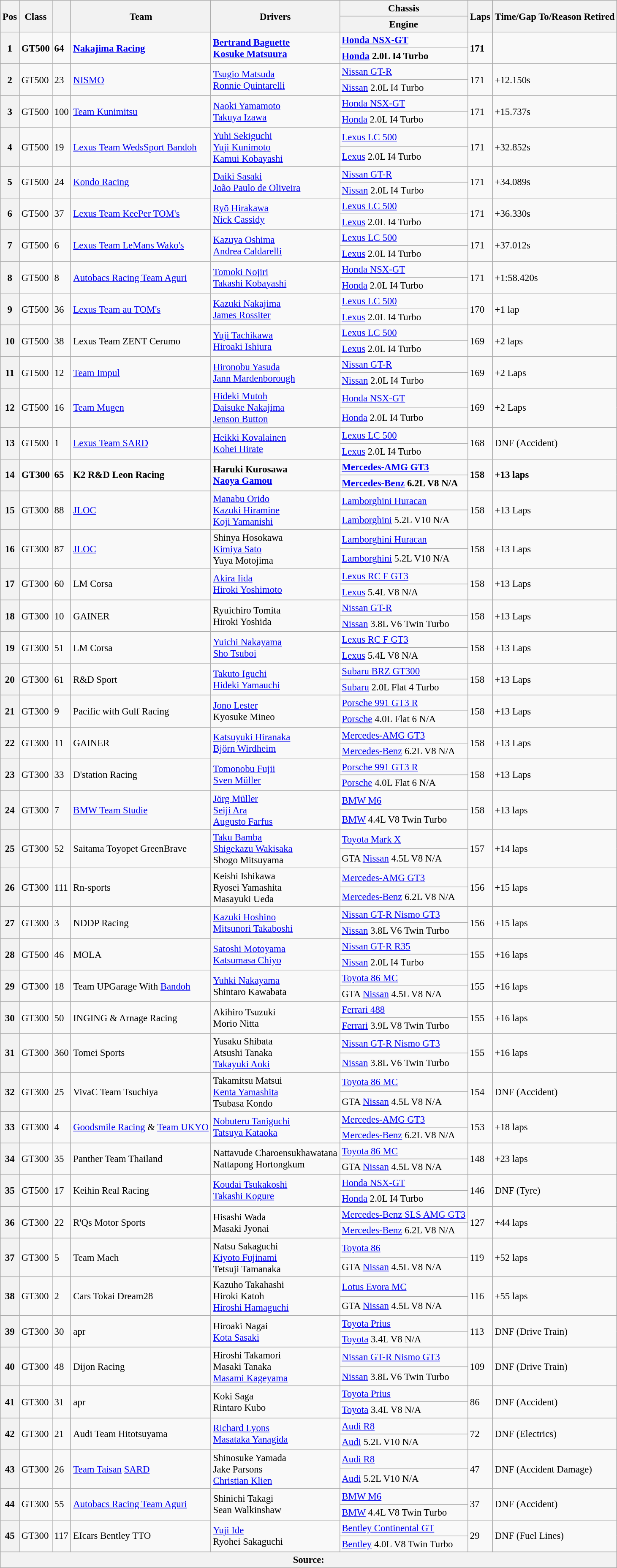<table class="wikitable" style="font-size: 95%;">
<tr>
<th rowspan=2>Pos</th>
<th rowspan=2>Class</th>
<th rowspan=2></th>
<th rowspan=2>Team</th>
<th rowspan=2>Drivers</th>
<th>Chassis</th>
<th rowspan=2>Laps</th>
<th rowspan=2>Time/Gap To/Reason Retired</th>
</tr>
<tr>
<th>Engine</th>
</tr>
<tr style="font-weight:bold">
<th rowspan=2>1</th>
<td rowspan=2>GT500</td>
<td rowspan=2>64</td>
<td rowspan=2> <a href='#'>Nakajima Racing</a></td>
<td rowspan=2> <a href='#'>Bertrand Baguette</a><br> <a href='#'>Kosuke Matsuura</a></td>
<td><a href='#'>Honda NSX-GT</a></td>
<td rowspan=2>171</td>
<td rowspan=2></td>
</tr>
<tr style="font-weight:bold">
<td><a href='#'>Honda</a> 2.0L I4 Turbo</td>
</tr>
<tr>
<th rowspan=2>2</th>
<td rowspan=2>GT500</td>
<td rowspan=2>23</td>
<td rowspan=2> <a href='#'>NISMO</a></td>
<td rowspan=2> <a href='#'>Tsugio Matsuda</a><br> <a href='#'>Ronnie Quintarelli</a></td>
<td><a href='#'>Nissan GT-R</a></td>
<td rowspan=2>171</td>
<td rowspan=2>+12.150s</td>
</tr>
<tr>
<td><a href='#'>Nissan</a> 2.0L I4 Turbo</td>
</tr>
<tr>
<th rowspan=2>3</th>
<td rowspan=2>GT500</td>
<td rowspan=2>100</td>
<td rowspan=2> <a href='#'>Team Kunimitsu</a></td>
<td rowspan=2> <a href='#'>Naoki Yamamoto</a><br> <a href='#'>Takuya Izawa</a></td>
<td><a href='#'>Honda NSX-GT</a></td>
<td rowspan=2>171</td>
<td rowspan=2>+15.737s</td>
</tr>
<tr>
<td><a href='#'>Honda</a> 2.0L I4 Turbo</td>
</tr>
<tr>
<th rowspan=2>4</th>
<td rowspan=2>GT500</td>
<td rowspan=2>19</td>
<td rowspan=2> <a href='#'>Lexus Team WedsSport Bandoh</a></td>
<td rowspan=2> <a href='#'>Yuhi Sekiguchi</a><br> <a href='#'>Yuji Kunimoto</a><br> <a href='#'>Kamui Kobayashi</a></td>
<td><a href='#'>Lexus LC 500</a></td>
<td rowspan=2>171</td>
<td rowspan=2>+32.852s</td>
</tr>
<tr>
<td><a href='#'>Lexus</a> 2.0L I4 Turbo</td>
</tr>
<tr>
<th rowspan=2>5</th>
<td rowspan=2>GT500</td>
<td rowspan=2>24</td>
<td rowspan=2> <a href='#'>Kondo Racing</a></td>
<td rowspan=2> <a href='#'>Daiki Sasaki</a><br> <a href='#'>João Paulo de Oliveira</a></td>
<td><a href='#'>Nissan GT-R</a></td>
<td rowspan=2>171</td>
<td rowspan=2>+34.089s</td>
</tr>
<tr>
<td><a href='#'>Nissan</a> 2.0L I4 Turbo</td>
</tr>
<tr>
<th rowspan=2>6</th>
<td rowspan=2>GT500</td>
<td rowspan=2>37</td>
<td rowspan=2> <a href='#'>Lexus Team KeePer TOM's</a></td>
<td rowspan=2> <a href='#'>Ryō Hirakawa</a><br> <a href='#'>Nick Cassidy</a></td>
<td><a href='#'>Lexus LC 500</a></td>
<td rowspan=2>171</td>
<td rowspan=2>+36.330s</td>
</tr>
<tr>
<td><a href='#'>Lexus</a> 2.0L I4 Turbo</td>
</tr>
<tr>
<th rowspan=2>7</th>
<td rowspan=2>GT500</td>
<td rowspan=2>6</td>
<td rowspan=2> <a href='#'>Lexus Team LeMans Wako's</a></td>
<td rowspan=2> <a href='#'>Kazuya Oshima</a><br> <a href='#'>Andrea Caldarelli</a></td>
<td><a href='#'>Lexus LC 500</a></td>
<td rowspan=2>171</td>
<td rowspan=2>+37.012s</td>
</tr>
<tr>
<td><a href='#'>Lexus</a> 2.0L I4 Turbo</td>
</tr>
<tr>
<th rowspan=2>8</th>
<td rowspan=2>GT500</td>
<td rowspan=2>8</td>
<td rowspan=2> <a href='#'>Autobacs Racing Team Aguri</a></td>
<td rowspan=2> <a href='#'>Tomoki Nojiri</a><br> <a href='#'>Takashi Kobayashi</a></td>
<td><a href='#'>Honda NSX-GT</a></td>
<td rowspan=2>171</td>
<td rowspan=2>+1:58.420s</td>
</tr>
<tr>
<td><a href='#'>Honda</a> 2.0L I4 Turbo</td>
</tr>
<tr>
<th rowspan=2>9</th>
<td rowspan=2>GT500</td>
<td rowspan=2>36</td>
<td rowspan=2> <a href='#'>Lexus Team au TOM's</a></td>
<td rowspan=2> <a href='#'>Kazuki Nakajima</a><br> <a href='#'>James Rossiter</a></td>
<td><a href='#'>Lexus LC 500</a></td>
<td rowspan=2>170</td>
<td rowspan=2>+1 lap</td>
</tr>
<tr>
<td><a href='#'>Lexus</a> 2.0L I4 Turbo</td>
</tr>
<tr>
<th rowspan=2>10</th>
<td rowspan=2>GT500</td>
<td rowspan=2>38</td>
<td rowspan=2> Lexus Team ZENT Cerumo</td>
<td rowspan=2> <a href='#'>Yuji Tachikawa</a><br> <a href='#'>Hiroaki Ishiura</a></td>
<td><a href='#'>Lexus LC 500</a></td>
<td rowspan=2>169</td>
<td rowspan=2>+2 laps</td>
</tr>
<tr>
<td><a href='#'>Lexus</a> 2.0L I4 Turbo</td>
</tr>
<tr>
<th rowspan=2>11</th>
<td rowspan=2>GT500</td>
<td rowspan=2>12</td>
<td rowspan=2> <a href='#'>Team Impul</a></td>
<td rowspan=2> <a href='#'>Hironobu Yasuda</a><br> <a href='#'>Jann Mardenborough</a></td>
<td><a href='#'>Nissan GT-R</a></td>
<td rowspan=2>169</td>
<td rowspan=2>+2 Laps</td>
</tr>
<tr>
<td><a href='#'>Nissan</a> 2.0L I4 Turbo</td>
</tr>
<tr>
<th rowspan=2>12</th>
<td rowspan=2>GT500</td>
<td rowspan=2>16</td>
<td rowspan=2> <a href='#'>Team Mugen</a></td>
<td rowspan=2> <a href='#'>Hideki Mutoh</a><br> <a href='#'>Daisuke Nakajima</a><br> <a href='#'>Jenson Button</a></td>
<td><a href='#'>Honda NSX-GT</a></td>
<td rowspan=2>169</td>
<td rowspan=2>+2 Laps</td>
</tr>
<tr>
<td><a href='#'>Honda</a> 2.0L I4 Turbo</td>
</tr>
<tr>
<th rowspan=2>13</th>
<td rowspan=2>GT500</td>
<td rowspan=2>1</td>
<td rowspan=2> <a href='#'>Lexus Team SARD</a></td>
<td rowspan=2> <a href='#'>Heikki Kovalainen</a><br> <a href='#'>Kohei Hirate</a></td>
<td><a href='#'>Lexus LC 500</a></td>
<td rowspan=2>168</td>
<td rowspan=2>DNF (Accident)</td>
</tr>
<tr>
<td><a href='#'>Lexus</a> 2.0L I4 Turbo</td>
</tr>
<tr style="font-weight:bold">
<th rowspan=2>14</th>
<td rowspan=2>GT300</td>
<td rowspan=2>65</td>
<td rowspan=2> K2 R&D Leon Racing</td>
<td rowspan=2> Haruki Kurosawa<br> <a href='#'>Naoya Gamou</a></td>
<td><a href='#'>Mercedes-AMG GT3</a></td>
<td rowspan=2>158</td>
<td rowspan=2>+13 laps</td>
</tr>
<tr style="font-weight:bold">
<td><a href='#'>Mercedes-Benz</a> 6.2L V8 N/A</td>
</tr>
<tr>
<th rowspan=2>15</th>
<td rowspan=2>GT300</td>
<td rowspan=2>88</td>
<td rowspan=2> <a href='#'>JLOC</a></td>
<td rowspan=2> <a href='#'>Manabu Orido</a><br> <a href='#'>Kazuki Hiramine</a><br> <a href='#'>Koji Yamanishi</a></td>
<td><a href='#'>Lamborghini Huracan</a></td>
<td rowspan=2>158</td>
<td rowspan=2>+13 Laps</td>
</tr>
<tr>
<td><a href='#'>Lamborghini</a> 5.2L V10 N/A</td>
</tr>
<tr>
<th rowspan=2>16</th>
<td rowspan=2>GT300</td>
<td rowspan=2>87</td>
<td rowspan=2> <a href='#'>JLOC</a></td>
<td rowspan=2> Shinya Hosokawa<br> <a href='#'>Kimiya Sato</a><br> Yuya Motojima</td>
<td><a href='#'>Lamborghini Huracan</a></td>
<td rowspan=2>158</td>
<td rowspan=2>+13 Laps</td>
</tr>
<tr>
<td><a href='#'>Lamborghini</a> 5.2L V10 N/A</td>
</tr>
<tr>
<th rowspan=2>17</th>
<td rowspan=2>GT300</td>
<td rowspan=2>60</td>
<td rowspan=2> LM Corsa</td>
<td rowspan=2> <a href='#'>Akira Iida</a><br> <a href='#'>Hiroki Yoshimoto</a></td>
<td><a href='#'>Lexus RC F GT3</a></td>
<td rowspan=2>158</td>
<td rowspan=2>+13 Laps</td>
</tr>
<tr>
<td><a href='#'>Lexus</a> 5.4L V8 N/A</td>
</tr>
<tr>
<th rowspan=2>18</th>
<td rowspan=2>GT300</td>
<td rowspan=2>10</td>
<td rowspan=2> GAINER</td>
<td rowspan=2> Ryuichiro Tomita<br> Hiroki Yoshida</td>
<td><a href='#'>Nissan GT-R</a></td>
<td rowspan=2>158</td>
<td rowspan=2>+13 Laps</td>
</tr>
<tr>
<td><a href='#'>Nissan</a> 3.8L V6 Twin Turbo</td>
</tr>
<tr>
<th rowspan=2>19</th>
<td rowspan=2>GT300</td>
<td rowspan=2>51</td>
<td rowspan=2> LM Corsa</td>
<td rowspan=2> <a href='#'>Yuichi Nakayama</a><br> <a href='#'>Sho Tsuboi</a></td>
<td><a href='#'>Lexus RC F GT3</a></td>
<td rowspan=2>158</td>
<td rowspan=2>+13 Laps</td>
</tr>
<tr>
<td><a href='#'>Lexus</a> 5.4L V8 N/A</td>
</tr>
<tr>
<th rowspan=2>20</th>
<td rowspan=2>GT300</td>
<td rowspan=2>61</td>
<td rowspan=2> R&D Sport</td>
<td rowspan=2> <a href='#'>Takuto Iguchi</a><br> <a href='#'>Hideki Yamauchi</a></td>
<td><a href='#'>Subaru BRZ GT300</a></td>
<td rowspan=2>158</td>
<td rowspan=2>+13 Laps</td>
</tr>
<tr>
<td><a href='#'>Subaru</a> 2.0L Flat 4 Turbo</td>
</tr>
<tr>
<th rowspan=2>21</th>
<td rowspan=2>GT300</td>
<td rowspan=2>9</td>
<td rowspan=2> Pacific with Gulf Racing</td>
<td rowspan=2> <a href='#'>Jono Lester</a><br> Kyosuke Mineo</td>
<td><a href='#'>Porsche 991 GT3 R</a></td>
<td rowspan=2>158</td>
<td rowspan=2>+13 Laps</td>
</tr>
<tr>
<td><a href='#'>Porsche</a> 4.0L Flat 6 N/A</td>
</tr>
<tr>
<th rowspan=2>22</th>
<td rowspan=2>GT300</td>
<td rowspan=2>11</td>
<td rowspan=2> GAINER</td>
<td rowspan=2> <a href='#'>Katsuyuki Hiranaka</a><br> <a href='#'>Björn Wirdheim</a></td>
<td><a href='#'>Mercedes-AMG GT3</a></td>
<td rowspan=2>158</td>
<td rowspan=2>+13 Laps</td>
</tr>
<tr>
<td><a href='#'>Mercedes-Benz</a> 6.2L V8 N/A</td>
</tr>
<tr>
<th rowspan=2>23</th>
<td rowspan=2>GT300</td>
<td rowspan=2>33</td>
<td rowspan=2> D'station Racing</td>
<td rowspan=2> <a href='#'>Tomonobu Fujii</a><br> <a href='#'>Sven Müller</a></td>
<td><a href='#'>Porsche 991 GT3 R</a></td>
<td rowspan=2>158</td>
<td rowspan=2>+13 Laps</td>
</tr>
<tr>
<td><a href='#'>Porsche</a> 4.0L Flat 6 N/A</td>
</tr>
<tr>
<th rowspan=2>24</th>
<td rowspan=2>GT300</td>
<td rowspan=2>7</td>
<td rowspan=2> <a href='#'>BMW Team Studie</a></td>
<td rowspan=2> <a href='#'>Jörg Müller</a><br> <a href='#'>Seiji Ara</a><br> <a href='#'>Augusto Farfus</a></td>
<td><a href='#'>BMW M6</a></td>
<td rowspan=2>158</td>
<td rowspan=2>+13 laps</td>
</tr>
<tr>
<td><a href='#'>BMW</a> 4.4L V8 Twin Turbo</td>
</tr>
<tr>
<th rowspan=2>25</th>
<td rowspan=2>GT300</td>
<td rowspan=2>52</td>
<td rowspan=2> Saitama Toyopet GreenBrave</td>
<td rowspan=2> <a href='#'>Taku Bamba</a><br> <a href='#'>Shigekazu Wakisaka</a><br> Shogo Mitsuyama</td>
<td><a href='#'>Toyota Mark X</a></td>
<td rowspan=2>157</td>
<td rowspan=2>+14 laps</td>
</tr>
<tr>
<td>GTA <a href='#'>Nissan</a> 4.5L V8 N/A</td>
</tr>
<tr>
<th rowspan=2>26</th>
<td rowspan=2>GT300</td>
<td rowspan=2>111</td>
<td rowspan=2> Rn-sports</td>
<td rowspan=2> Keishi Ishikawa<br> Ryosei Yamashita<br> Masayuki Ueda</td>
<td><a href='#'>Mercedes-AMG GT3</a></td>
<td rowspan=2>156</td>
<td rowspan=2>+15 laps</td>
</tr>
<tr>
<td><a href='#'>Mercedes-Benz</a> 6.2L V8 N/A</td>
</tr>
<tr>
<th rowspan=2>27</th>
<td rowspan=2>GT300</td>
<td rowspan=2>3</td>
<td rowspan=2> NDDP Racing</td>
<td rowspan=2> <a href='#'>Kazuki Hoshino</a><br> <a href='#'>Mitsunori Takaboshi</a></td>
<td><a href='#'>Nissan GT-R Nismo GT3</a></td>
<td rowspan=2>156</td>
<td rowspan=2>+15 laps</td>
</tr>
<tr>
<td><a href='#'>Nissan</a> 3.8L V6 Twin Turbo</td>
</tr>
<tr>
<th rowspan=2>28</th>
<td rowspan=2>GT500</td>
<td rowspan=2>46</td>
<td rowspan=2> MOLA</td>
<td rowspan=2> <a href='#'>Satoshi Motoyama</a><br> <a href='#'>Katsumasa Chiyo</a></td>
<td><a href='#'>Nissan GT-R R35</a></td>
<td rowspan=2>155</td>
<td rowspan=2>+16 laps</td>
</tr>
<tr>
<td><a href='#'>Nissan</a> 2.0L I4 Turbo</td>
</tr>
<tr>
<th rowspan=2>29</th>
<td rowspan=2>GT300</td>
<td rowspan=2>18</td>
<td rowspan=2> Team UPGarage With <a href='#'>Bandoh</a></td>
<td rowspan=2> <a href='#'>Yuhki Nakayama</a><br> Shintaro Kawabata</td>
<td><a href='#'>Toyota 86 MC</a></td>
<td rowspan=2>155</td>
<td rowspan=2>+16 laps</td>
</tr>
<tr>
<td>GTA <a href='#'>Nissan</a> 4.5L V8 N/A</td>
</tr>
<tr>
<th rowspan=2>30</th>
<td rowspan=2>GT300</td>
<td rowspan=2>50</td>
<td rowspan=2> INGING & Arnage Racing</td>
<td rowspan=2> Akihiro Tsuzuki<br> Morio Nitta</td>
<td><a href='#'>Ferrari 488</a></td>
<td rowspan=2>155</td>
<td rowspan=2>+16 laps</td>
</tr>
<tr>
<td><a href='#'>Ferrari</a> 3.9L V8 Twin Turbo</td>
</tr>
<tr>
<th rowspan=2>31</th>
<td rowspan=2>GT300</td>
<td rowspan=2>360</td>
<td rowspan=2> Tomei Sports</td>
<td rowspan=2> Yusaku Shibata<br> Atsushi Tanaka<br> <a href='#'>Takayuki Aoki</a></td>
<td><a href='#'>Nissan GT-R Nismo GT3</a></td>
<td rowspan=2>155</td>
<td rowspan=2>+16 laps</td>
</tr>
<tr>
<td><a href='#'>Nissan</a> 3.8L V6 Twin Turbo</td>
</tr>
<tr>
<th rowspan=2>32</th>
<td rowspan=2>GT300</td>
<td rowspan=2>25</td>
<td rowspan=2> VivaC Team Tsuchiya</td>
<td rowspan=2> Takamitsu Matsui<br> <a href='#'>Kenta Yamashita</a><br> Tsubasa Kondo</td>
<td><a href='#'>Toyota 86 MC</a></td>
<td rowspan=2>154</td>
<td rowspan=2>DNF (Accident)</td>
</tr>
<tr>
<td>GTA <a href='#'>Nissan</a> 4.5L V8 N/A</td>
</tr>
<tr>
<th rowspan=2>33</th>
<td rowspan=2>GT300</td>
<td rowspan=2>4</td>
<td rowspan=2> <a href='#'>Goodsmile Racing</a> & <a href='#'>Team UKYO</a></td>
<td rowspan=2> <a href='#'>Nobuteru Taniguchi</a><br> <a href='#'>Tatsuya Kataoka</a></td>
<td><a href='#'>Mercedes-AMG GT3</a></td>
<td rowspan=2>153</td>
<td rowspan=2>+18 laps</td>
</tr>
<tr>
<td><a href='#'>Mercedes-Benz</a> 6.2L V8 N/A</td>
</tr>
<tr>
<th rowspan=2>34</th>
<td rowspan=2>GT300</td>
<td rowspan=2>35</td>
<td rowspan=2> Panther Team Thailand</td>
<td rowspan=2> Nattavude Charoensukhawatana<br> Nattapong Hortongkum</td>
<td><a href='#'>Toyota 86 MC</a></td>
<td rowspan=2>148</td>
<td rowspan=2>+23 laps</td>
</tr>
<tr>
<td>GTA <a href='#'>Nissan</a> 4.5L V8 N/A</td>
</tr>
<tr>
<th rowspan=2>35</th>
<td rowspan=2>GT500</td>
<td rowspan=2>17</td>
<td rowspan=2> Keihin Real Racing</td>
<td rowspan=2> <a href='#'>Koudai Tsukakoshi</a><br> <a href='#'>Takashi Kogure</a></td>
<td><a href='#'>Honda NSX-GT</a></td>
<td rowspan=2>146</td>
<td rowspan=2>DNF (Tyre)</td>
</tr>
<tr>
<td><a href='#'>Honda</a> 2.0L I4 Turbo</td>
</tr>
<tr>
<th rowspan=2>36</th>
<td rowspan=2>GT300</td>
<td rowspan=2>22</td>
<td rowspan=2> R'Qs Motor Sports</td>
<td rowspan=2> Hisashi Wada<br> Masaki Jyonai</td>
<td><a href='#'>Mercedes-Benz SLS AMG GT3</a></td>
<td rowspan=2>127</td>
<td rowspan=2>+44 laps</td>
</tr>
<tr>
<td><a href='#'>Mercedes-Benz</a> 6.2L V8 N/A</td>
</tr>
<tr>
<th rowspan=2>37</th>
<td rowspan=2>GT300</td>
<td rowspan=2>5</td>
<td rowspan=2> Team Mach</td>
<td rowspan=2> Natsu Sakaguchi<br> <a href='#'>Kiyoto Fujinami</a><br> Tetsuji Tamanaka</td>
<td><a href='#'>Toyota 86</a></td>
<td rowspan=2>119</td>
<td rowspan=2>+52 laps</td>
</tr>
<tr>
<td>GTA <a href='#'>Nissan</a> 4.5L V8 N/A</td>
</tr>
<tr>
<th rowspan=2>38</th>
<td rowspan=2>GT300</td>
<td rowspan=2>2</td>
<td rowspan=2> Cars Tokai Dream28</td>
<td rowspan=2> Kazuho Takahashi<br> Hiroki Katoh<br> <a href='#'>Hiroshi Hamaguchi</a></td>
<td><a href='#'>Lotus Evora MC</a></td>
<td rowspan=2>116</td>
<td rowspan=2>+55 laps</td>
</tr>
<tr>
<td>GTA <a href='#'>Nissan</a> 4.5L V8 N/A</td>
</tr>
<tr>
<th rowspan=2>39</th>
<td rowspan=2>GT300</td>
<td rowspan=2>30</td>
<td rowspan=2> apr</td>
<td rowspan=2> Hiroaki Nagai<br> <a href='#'>Kota Sasaki</a></td>
<td><a href='#'>Toyota Prius</a></td>
<td rowspan=2>113</td>
<td rowspan=2>DNF (Drive Train)</td>
</tr>
<tr>
<td><a href='#'>Toyota</a> 3.4L V8 N/A</td>
</tr>
<tr>
<th rowspan=2>40</th>
<td rowspan=2>GT300</td>
<td rowspan=2>48</td>
<td rowspan=2> Dijon Racing</td>
<td rowspan=2> Hiroshi Takamori<br> Masaki Tanaka<br> <a href='#'>Masami Kageyama</a></td>
<td><a href='#'>Nissan GT-R Nismo GT3</a></td>
<td rowspan=2>109</td>
<td rowspan=2>DNF (Drive Train)</td>
</tr>
<tr>
<td><a href='#'>Nissan</a> 3.8L V6 Twin Turbo</td>
</tr>
<tr>
<th rowspan=2>41</th>
<td rowspan=2>GT300</td>
<td rowspan=2>31</td>
<td rowspan=2> apr</td>
<td rowspan=2> Koki Saga<br> Rintaro Kubo</td>
<td><a href='#'>Toyota Prius</a></td>
<td rowspan=2>86</td>
<td rowspan=2>DNF (Accident)</td>
</tr>
<tr>
<td><a href='#'>Toyota</a> 3.4L V8 N/A</td>
</tr>
<tr>
<th rowspan=2>42</th>
<td rowspan=2>GT300</td>
<td rowspan=2>21</td>
<td rowspan=2> Audi Team Hitotsuyama</td>
<td rowspan=2> <a href='#'>Richard Lyons</a><br> <a href='#'>Masataka Yanagida</a></td>
<td><a href='#'>Audi R8</a></td>
<td rowspan=2>72</td>
<td rowspan=2>DNF (Electrics)</td>
</tr>
<tr>
<td><a href='#'>Audi</a> 5.2L V10 N/A</td>
</tr>
<tr>
<th rowspan=2>43</th>
<td rowspan=2>GT300</td>
<td rowspan=2>26</td>
<td rowspan=2> <a href='#'>Team Taisan</a> <a href='#'>SARD</a></td>
<td rowspan=2> Shinosuke Yamada<br> Jake Parsons<br> <a href='#'>Christian Klien</a></td>
<td><a href='#'>Audi R8</a></td>
<td rowspan=2>47</td>
<td rowspan=2>DNF (Accident Damage)</td>
</tr>
<tr>
<td><a href='#'>Audi</a> 5.2L V10 N/A</td>
</tr>
<tr>
<th rowspan=2>44</th>
<td rowspan=2>GT300</td>
<td rowspan=2>55</td>
<td rowspan=2> <a href='#'>Autobacs Racing Team Aguri</a></td>
<td rowspan=2> Shinichi Takagi<br> Sean Walkinshaw</td>
<td><a href='#'>BMW M6</a></td>
<td rowspan=2>37</td>
<td rowspan=2>DNF (Accident)</td>
</tr>
<tr>
<td><a href='#'>BMW</a> 4.4L V8 Twin Turbo</td>
</tr>
<tr>
<th rowspan=2>45</th>
<td rowspan=2>GT300</td>
<td rowspan=2>117</td>
<td rowspan=2> EIcars Bentley TTO</td>
<td rowspan=2> <a href='#'>Yuji Ide</a><br> Ryohei Sakaguchi</td>
<td><a href='#'>Bentley Continental GT</a></td>
<td rowspan=2>29</td>
<td rowspan=2>DNF (Fuel Lines)</td>
</tr>
<tr>
<td><a href='#'>Bentley</a> 4.0L V8 Twin Turbo</td>
</tr>
<tr>
<th colspan=8>Source: </th>
</tr>
</table>
